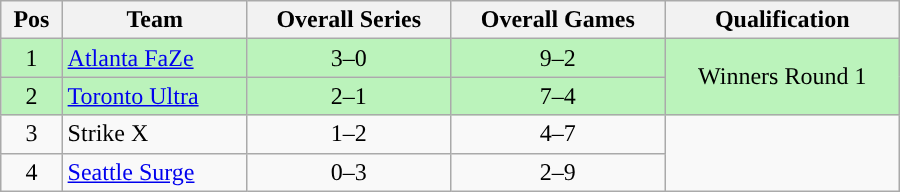<table class="wikitable" width="600px" style="text-align:center">
<tr>
<th>Pos</th>
<th>Team</th>
<th>Overall Series</th>
<th>Overall Games</th>
<th>Qualification</th>
</tr>
<tr style="background:#BBF3BB">
<td>1</td>
<td style="text-align:left"><a href='#'>Atlanta FaZe</a></td>
<td>3–0</td>
<td>9–2</td>
<td rowspan="2">Winners Round 1</td>
</tr>
<tr style="background:#BBF3BB">
<td>2</td>
<td style="text-align:left"><a href='#'>Toronto Ultra</a></td>
<td>2–1</td>
<td>7–4</td>
</tr>
<tr>
<td>3</td>
<td style="text-align:left;">Strike X</td>
<td>1–2</td>
<td>4–7</td>
</tr>
<tr>
<td>4</td>
<td style="text-align:left;"><a href='#'>Seattle Surge</a></td>
<td>0–3</td>
<td>2–9</td>
</tr>
</table>
